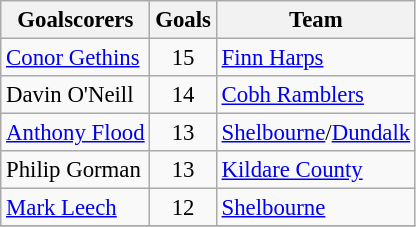<table class="wikitable" style="font-size:95%;">
<tr>
<th>Goalscorers</th>
<th>Goals</th>
<th>Team</th>
</tr>
<tr>
<td> <a href='#'>Conor Gethins</a></td>
<td align=center>15</td>
<td><a href='#'>Finn Harps</a></td>
</tr>
<tr>
<td> Davin O'Neill</td>
<td align=center>14</td>
<td><a href='#'>Cobh Ramblers</a></td>
</tr>
<tr>
<td> <a href='#'>Anthony Flood</a></td>
<td align=center>13</td>
<td><a href='#'>Shelbourne</a>/<a href='#'>Dundalk</a></td>
</tr>
<tr>
<td> Philip Gorman</td>
<td align=center>13</td>
<td><a href='#'>Kildare County</a></td>
</tr>
<tr>
<td> <a href='#'>Mark Leech</a></td>
<td align=center>12</td>
<td><a href='#'>Shelbourne</a></td>
</tr>
<tr>
</tr>
</table>
